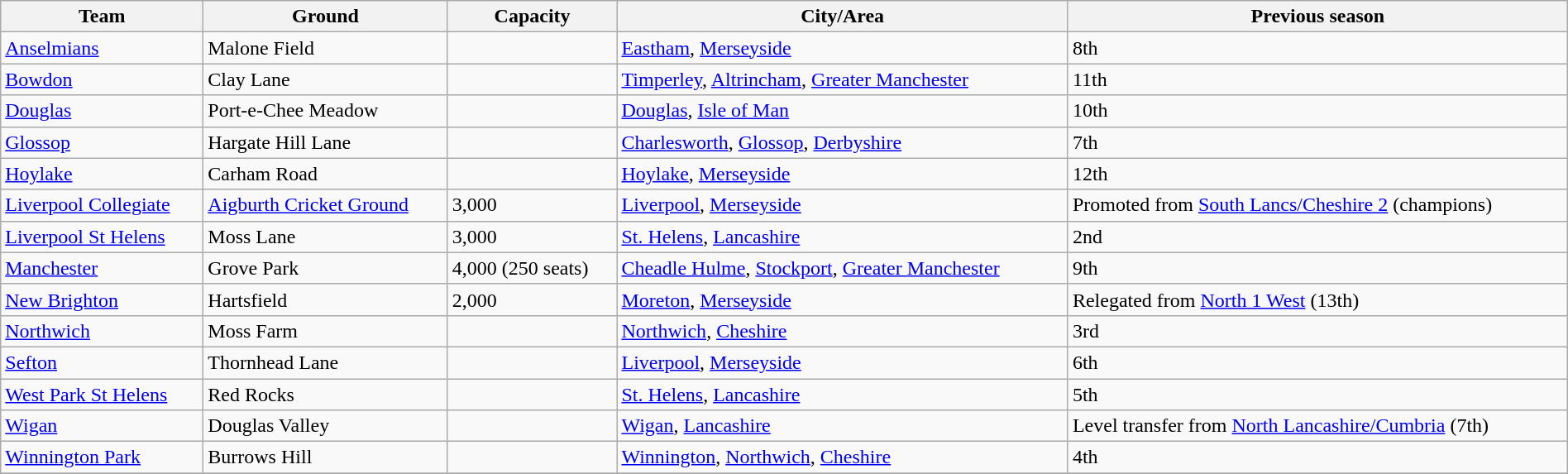<table class="wikitable sortable" width=100%>
<tr>
<th>Team</th>
<th>Ground</th>
<th>Capacity</th>
<th>City/Area</th>
<th>Previous season</th>
</tr>
<tr>
<td><a href='#'>Anselmians</a></td>
<td>Malone Field</td>
<td></td>
<td><a href='#'>Eastham</a>, <a href='#'>Merseyside</a></td>
<td>8th</td>
</tr>
<tr>
<td><a href='#'>Bowdon</a></td>
<td>Clay Lane</td>
<td></td>
<td><a href='#'>Timperley</a>, <a href='#'>Altrincham</a>, <a href='#'>Greater Manchester</a></td>
<td>11th</td>
</tr>
<tr>
<td><a href='#'>Douglas</a></td>
<td>Port-e-Chee Meadow</td>
<td></td>
<td><a href='#'>Douglas</a>, <a href='#'>Isle of Man</a></td>
<td>10th</td>
</tr>
<tr>
<td><a href='#'>Glossop</a></td>
<td>Hargate Hill Lane</td>
<td></td>
<td><a href='#'>Charlesworth</a>, <a href='#'>Glossop</a>, <a href='#'>Derbyshire</a></td>
<td>7th</td>
</tr>
<tr>
<td><a href='#'>Hoylake</a></td>
<td>Carham Road</td>
<td></td>
<td><a href='#'>Hoylake</a>, <a href='#'>Merseyside</a></td>
<td>12th</td>
</tr>
<tr>
<td><a href='#'>Liverpool Collegiate</a></td>
<td><a href='#'>Aigburth Cricket Ground</a></td>
<td>3,000</td>
<td><a href='#'>Liverpool</a>, <a href='#'>Merseyside</a></td>
<td>Promoted from <a href='#'>South Lancs/Cheshire 2</a> (champions)</td>
</tr>
<tr>
<td><a href='#'>Liverpool St Helens</a></td>
<td>Moss Lane</td>
<td>3,000</td>
<td><a href='#'>St. Helens</a>, <a href='#'>Lancashire</a></td>
<td>2nd</td>
</tr>
<tr>
<td><a href='#'>Manchester</a></td>
<td>Grove Park</td>
<td>4,000 (250 seats)</td>
<td><a href='#'>Cheadle Hulme</a>, <a href='#'>Stockport</a>, <a href='#'>Greater Manchester</a></td>
<td>9th</td>
</tr>
<tr>
<td><a href='#'>New Brighton</a></td>
<td>Hartsfield</td>
<td>2,000</td>
<td><a href='#'>Moreton</a>, <a href='#'>Merseyside</a></td>
<td>Relegated from <a href='#'>North 1 West</a> (13th)</td>
</tr>
<tr>
<td><a href='#'>Northwich</a></td>
<td>Moss Farm</td>
<td></td>
<td><a href='#'>Northwich</a>, <a href='#'>Cheshire</a></td>
<td>3rd</td>
</tr>
<tr>
<td><a href='#'>Sefton</a></td>
<td>Thornhead Lane</td>
<td></td>
<td><a href='#'>Liverpool</a>, <a href='#'>Merseyside</a></td>
<td>6th</td>
</tr>
<tr>
<td><a href='#'>West Park St Helens</a></td>
<td>Red Rocks</td>
<td></td>
<td><a href='#'>St. Helens</a>, <a href='#'>Lancashire</a></td>
<td>5th</td>
</tr>
<tr>
<td><a href='#'>Wigan</a></td>
<td>Douglas Valley</td>
<td></td>
<td><a href='#'>Wigan</a>, <a href='#'>Lancashire</a></td>
<td>Level transfer from <a href='#'>North Lancashire/Cumbria</a> (7th)</td>
</tr>
<tr>
<td><a href='#'>Winnington Park</a></td>
<td>Burrows Hill</td>
<td></td>
<td><a href='#'>Winnington</a>, <a href='#'>Northwich</a>, <a href='#'>Cheshire</a></td>
<td>4th</td>
</tr>
<tr>
</tr>
</table>
